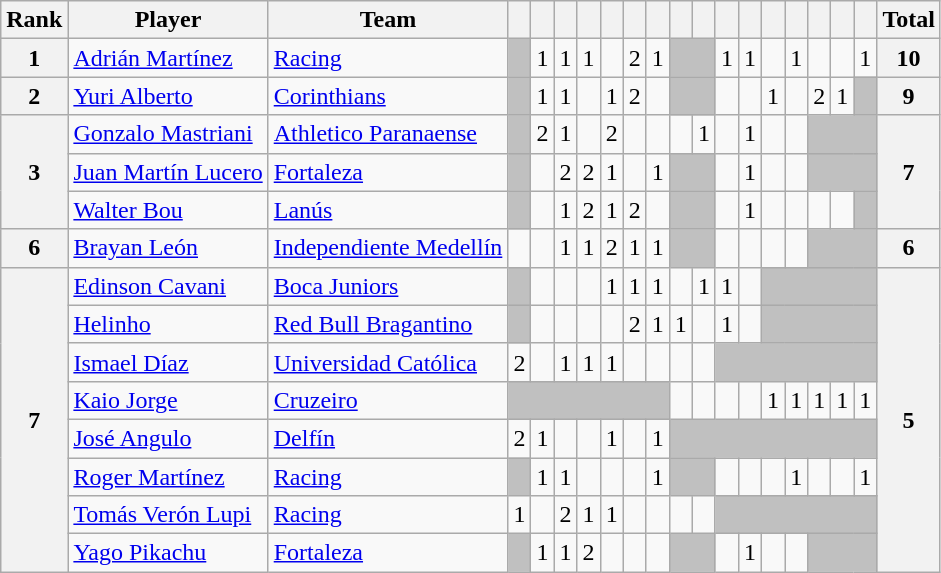<table class="wikitable" style="text-align:center">
<tr>
<th>Rank</th>
<th>Player</th>
<th>Team</th>
<th></th>
<th></th>
<th></th>
<th></th>
<th></th>
<th></th>
<th></th>
<th></th>
<th></th>
<th></th>
<th></th>
<th></th>
<th></th>
<th></th>
<th></th>
<th>  </th>
<th>Total</th>
</tr>
<tr>
<th>1</th>
<td align=left> <a href='#'>Adrián Martínez</a></td>
<td align=left> <a href='#'>Racing</a></td>
<td bgcolor="silver"></td>
<td>1</td>
<td>1</td>
<td>1</td>
<td></td>
<td>2</td>
<td>1</td>
<td bgcolor="silver" colspan=2></td>
<td>1</td>
<td>1</td>
<td></td>
<td>1</td>
<td></td>
<td></td>
<td>1</td>
<th>10</th>
</tr>
<tr>
<th>2</th>
<td align=left> <a href='#'>Yuri Alberto</a></td>
<td align=left> <a href='#'>Corinthians</a></td>
<td bgcolor="silver"></td>
<td>1</td>
<td>1</td>
<td></td>
<td>1</td>
<td>2</td>
<td></td>
<td bgcolor="silver" colspan=2></td>
<td></td>
<td></td>
<td>1</td>
<td></td>
<td>2</td>
<td>1</td>
<td bgcolor="silver"></td>
<th>9</th>
</tr>
<tr>
<th rowspan=3>3</th>
<td align=left> <a href='#'>Gonzalo Mastriani</a></td>
<td align=left> <a href='#'>Athletico Paranaense</a></td>
<td bgcolor="silver"></td>
<td>2</td>
<td>1</td>
<td></td>
<td>2</td>
<td></td>
<td></td>
<td></td>
<td>1</td>
<td></td>
<td>1</td>
<td></td>
<td></td>
<td bgcolor="silver" colspan=3></td>
<th rowspan=3>7</th>
</tr>
<tr>
<td align=left> <a href='#'>Juan Martín Lucero</a></td>
<td align=left> <a href='#'>Fortaleza</a></td>
<td bgcolor="silver"></td>
<td></td>
<td>2</td>
<td>2</td>
<td>1</td>
<td></td>
<td>1</td>
<td bgcolor="silver" colspan=2></td>
<td></td>
<td>1</td>
<td></td>
<td></td>
<td bgcolor="silver" colspan=3></td>
</tr>
<tr>
<td align=left> <a href='#'>Walter Bou</a></td>
<td align=left> <a href='#'>Lanús</a></td>
<td bgcolor="silver"></td>
<td></td>
<td>1</td>
<td>2</td>
<td>1</td>
<td>2</td>
<td></td>
<td bgcolor="silver" colspan=2></td>
<td></td>
<td>1</td>
<td></td>
<td></td>
<td></td>
<td></td>
<td bgcolor="silver"></td>
</tr>
<tr>
<th>6</th>
<td align=left> <a href='#'>Brayan León</a></td>
<td align=left> <a href='#'>Independiente Medellín</a></td>
<td></td>
<td></td>
<td>1</td>
<td>1</td>
<td>2</td>
<td>1</td>
<td>1</td>
<td bgcolor="silver" colspan=2></td>
<td></td>
<td></td>
<td></td>
<td></td>
<td bgcolor="silver" colspan=3></td>
<th>6</th>
</tr>
<tr>
<th rowspan=8>7</th>
<td align=left> <a href='#'>Edinson Cavani</a></td>
<td align=left> <a href='#'>Boca Juniors</a></td>
<td bgcolor="silver"></td>
<td></td>
<td></td>
<td></td>
<td>1</td>
<td>1</td>
<td>1</td>
<td></td>
<td>1</td>
<td>1</td>
<td></td>
<td bgcolor="silver" colspan=5></td>
<th rowspan=8>5</th>
</tr>
<tr>
<td align=left> <a href='#'>Helinho</a></td>
<td align=left> <a href='#'>Red Bull Bragantino</a></td>
<td bgcolor="silver"></td>
<td></td>
<td></td>
<td></td>
<td></td>
<td>2</td>
<td>1</td>
<td>1</td>
<td></td>
<td>1</td>
<td></td>
<td bgcolor="silver" colspan=5></td>
</tr>
<tr>
<td align=left> <a href='#'>Ismael Díaz</a></td>
<td align=left> <a href='#'>Universidad Católica</a></td>
<td>2</td>
<td></td>
<td>1</td>
<td>1</td>
<td>1</td>
<td></td>
<td></td>
<td></td>
<td></td>
<td bgcolor="silver" colspan=7></td>
</tr>
<tr>
<td align=left> <a href='#'>Kaio Jorge</a></td>
<td align=left> <a href='#'>Cruzeiro</a></td>
<td bgcolor="silver" colspan=7></td>
<td></td>
<td></td>
<td></td>
<td></td>
<td>1</td>
<td>1</td>
<td>1</td>
<td>1</td>
<td>1</td>
</tr>
<tr>
<td align=left> <a href='#'>José Angulo</a></td>
<td align=left> <a href='#'>Delfín</a></td>
<td>2</td>
<td>1</td>
<td></td>
<td></td>
<td>1</td>
<td></td>
<td>1</td>
<td bgcolor="silver" colspan=9></td>
</tr>
<tr>
<td align=left> <a href='#'>Roger Martínez</a></td>
<td align=left> <a href='#'>Racing</a></td>
<td bgcolor="silver"></td>
<td>1</td>
<td>1</td>
<td></td>
<td></td>
<td></td>
<td>1</td>
<td bgcolor="silver" colspan=2></td>
<td></td>
<td></td>
<td></td>
<td>1</td>
<td></td>
<td></td>
<td>1</td>
</tr>
<tr>
<td align=left> <a href='#'>Tomás Verón Lupi</a></td>
<td align=left> <a href='#'>Racing</a></td>
<td>1</td>
<td></td>
<td>2</td>
<td>1</td>
<td>1</td>
<td></td>
<td></td>
<td></td>
<td></td>
<td bgcolor="silver" colspan=7></td>
</tr>
<tr>
<td align=left> <a href='#'>Yago Pikachu</a></td>
<td align=left> <a href='#'>Fortaleza</a></td>
<td bgcolor="silver"></td>
<td>1</td>
<td>1</td>
<td>2</td>
<td></td>
<td></td>
<td></td>
<td bgcolor="silver" colspan=2></td>
<td></td>
<td>1</td>
<td></td>
<td></td>
<td bgcolor="silver" colspan=3></td>
</tr>
</table>
